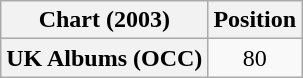<table class="wikitable plainrowheaders" style="text-align:center;">
<tr>
<th scope="col">Chart (2003)</th>
<th scope="col">Position</th>
</tr>
<tr>
<th scope="row">UK Albums (OCC)</th>
<td>80</td>
</tr>
</table>
